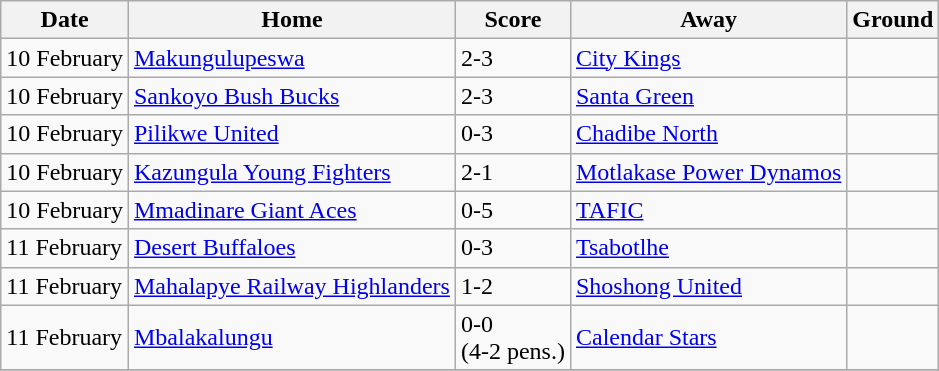<table class="wikitable sortable">
<tr>
<th>Date</th>
<th>Home</th>
<th>Score</th>
<th>Away</th>
<th>Ground</th>
</tr>
<tr>
<td>10 February</td>
<td><a href='#'>Makungulupeswa</a></td>
<td>2-3</td>
<td><a href='#'>City Kings</a></td>
<td></td>
</tr>
<tr>
<td>10 February</td>
<td><a href='#'>Sankoyo Bush Bucks</a></td>
<td>2-3</td>
<td><a href='#'>Santa Green</a></td>
<td></td>
</tr>
<tr>
<td>10 February</td>
<td><a href='#'>Pilikwe United</a></td>
<td>0-3</td>
<td><a href='#'>Chadibe North</a></td>
<td></td>
</tr>
<tr>
<td>10 February</td>
<td><a href='#'>Kazungula Young Fighters</a></td>
<td>2-1</td>
<td><a href='#'>Motlakase Power Dynamos</a></td>
<td></td>
</tr>
<tr>
<td>10 February</td>
<td><a href='#'>Mmadinare Giant Aces</a></td>
<td>0-5</td>
<td><a href='#'>TAFIC</a></td>
<td></td>
</tr>
<tr>
<td>11 February</td>
<td><a href='#'>Desert Buffaloes</a></td>
<td>0-3</td>
<td><a href='#'>Tsabotlhe</a></td>
<td></td>
</tr>
<tr>
<td>11 February</td>
<td><a href='#'>Mahalapye Railway Highlanders</a></td>
<td>1-2</td>
<td><a href='#'>Shoshong United</a></td>
<td></td>
</tr>
<tr>
<td>11 February</td>
<td><a href='#'>Mbalakalungu</a></td>
<td>0-0<br>(4-2 pens.)</td>
<td><a href='#'>Calendar Stars</a></td>
<td></td>
</tr>
<tr>
</tr>
</table>
